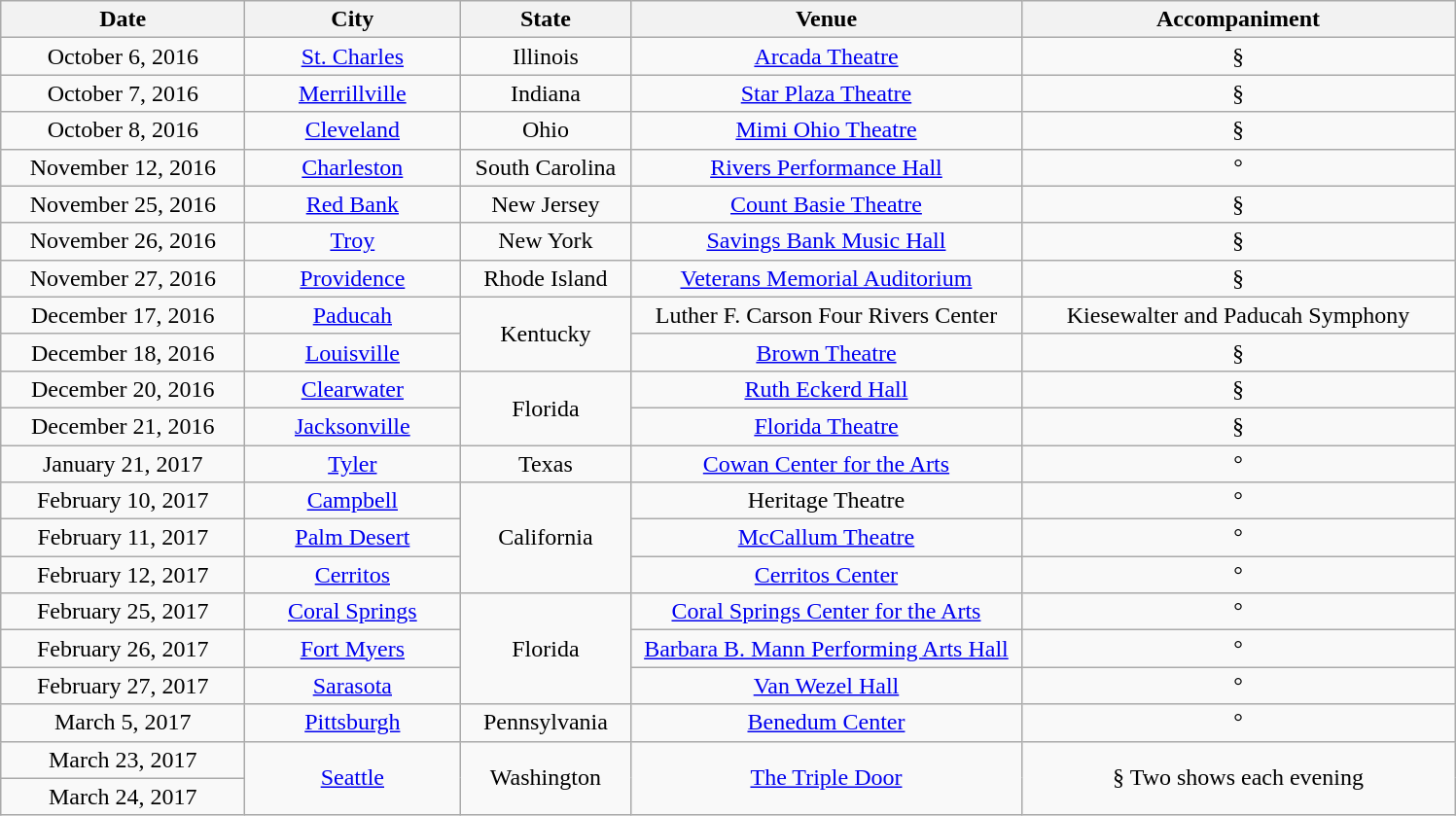<table class="wikitable" style="text-align:center;">
<tr>
<th style="width:160px;">Date</th>
<th style="width:140px;">City</th>
<th style="width:110px;">State</th>
<th style="width:260px;">Venue</th>
<th style="width:290px;">Accompaniment</th>
</tr>
<tr>
<td>October 6, 2016</td>
<td><a href='#'>St. Charles</a></td>
<td>Illinois</td>
<td><a href='#'>Arcada Theatre</a></td>
<td>§</td>
</tr>
<tr>
<td>October 7, 2016</td>
<td><a href='#'>Merrillville</a></td>
<td>Indiana</td>
<td><a href='#'>Star Plaza Theatre</a></td>
<td>§</td>
</tr>
<tr>
<td>October 8, 2016</td>
<td><a href='#'>Cleveland</a></td>
<td>Ohio</td>
<td><a href='#'>Mimi Ohio Theatre</a></td>
<td>§</td>
</tr>
<tr>
<td>November 12, 2016</td>
<td><a href='#'>Charleston</a></td>
<td>South Carolina</td>
<td><a href='#'>Rivers Performance Hall</a></td>
<td>°</td>
</tr>
<tr>
<td>November 25, 2016</td>
<td><a href='#'>Red Bank</a></td>
<td>New Jersey</td>
<td><a href='#'>Count Basie Theatre</a></td>
<td>§</td>
</tr>
<tr>
<td>November 26, 2016</td>
<td><a href='#'>Troy</a></td>
<td>New York</td>
<td><a href='#'>Savings Bank Music Hall</a></td>
<td>§</td>
</tr>
<tr>
<td>November 27, 2016</td>
<td><a href='#'>Providence</a></td>
<td>Rhode Island</td>
<td><a href='#'>Veterans Memorial Auditorium</a></td>
<td>§</td>
</tr>
<tr>
<td>December 17, 2016</td>
<td><a href='#'>Paducah</a></td>
<td rowspan="2">Kentucky</td>
<td>Luther F. Carson Four Rivers Center</td>
<td>Kiesewalter and Paducah Symphony</td>
</tr>
<tr>
<td>December 18, 2016</td>
<td><a href='#'>Louisville</a></td>
<td><a href='#'>Brown Theatre</a></td>
<td>§</td>
</tr>
<tr>
<td>December 20, 2016</td>
<td><a href='#'>Clearwater</a></td>
<td rowspan="2">Florida</td>
<td><a href='#'>Ruth Eckerd Hall</a></td>
<td>§</td>
</tr>
<tr>
<td>December 21, 2016</td>
<td><a href='#'>Jacksonville</a></td>
<td><a href='#'>Florida Theatre</a></td>
<td>§</td>
</tr>
<tr>
<td>January 21, 2017</td>
<td><a href='#'>Tyler</a></td>
<td>Texas</td>
<td><a href='#'>Cowan Center for the Arts</a></td>
<td>°</td>
</tr>
<tr>
<td>February 10, 2017</td>
<td><a href='#'>Campbell</a></td>
<td rowspan="3">California</td>
<td>Heritage Theatre</td>
<td>°</td>
</tr>
<tr>
<td>February 11, 2017</td>
<td><a href='#'>Palm Desert</a></td>
<td><a href='#'>McCallum Theatre</a></td>
<td>°</td>
</tr>
<tr>
<td>February 12, 2017</td>
<td><a href='#'>Cerritos</a></td>
<td><a href='#'>Cerritos Center</a></td>
<td>°</td>
</tr>
<tr>
<td>February 25, 2017</td>
<td><a href='#'>Coral Springs</a></td>
<td rowspan="3">Florida</td>
<td><a href='#'>Coral Springs Center for the Arts</a></td>
<td>°</td>
</tr>
<tr>
<td>February 26, 2017</td>
<td><a href='#'>Fort Myers</a></td>
<td><a href='#'>Barbara B. Mann Performing Arts Hall</a></td>
<td>°</td>
</tr>
<tr>
<td>February 27, 2017</td>
<td><a href='#'>Sarasota</a></td>
<td><a href='#'>Van Wezel Hall</a></td>
<td>°</td>
</tr>
<tr>
<td>March 5, 2017</td>
<td><a href='#'>Pittsburgh</a></td>
<td>Pennsylvania</td>
<td><a href='#'>Benedum Center</a></td>
<td>°</td>
</tr>
<tr>
<td>March 23, 2017</td>
<td rowspan="2"><a href='#'>Seattle</a></td>
<td rowspan="2">Washington</td>
<td rowspan="2"><a href='#'>The Triple Door</a></td>
<td rowspan="2">§ Two shows each evening</td>
</tr>
<tr>
<td>March 24, 2017</td>
</tr>
</table>
